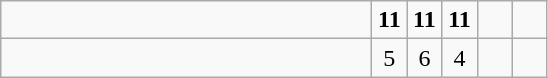<table class="wikitable">
<tr>
<td style="width:15em"></td>
<td align=center style="width:1em"><strong>11</strong></td>
<td align=center style="width:1em"><strong>11</strong></td>
<td align=center style="width:1em"><strong>11</strong></td>
<td align=center style="width:1em"></td>
<td align=center style="width:1em"></td>
</tr>
<tr>
<td style="width:15em"></td>
<td align=center style="width:1em">5</td>
<td align=center style="width:1em">6</td>
<td align=center style="width:1em">4</td>
<td align=center style="width:1em"></td>
<td align=center style="width:1em"></td>
</tr>
</table>
